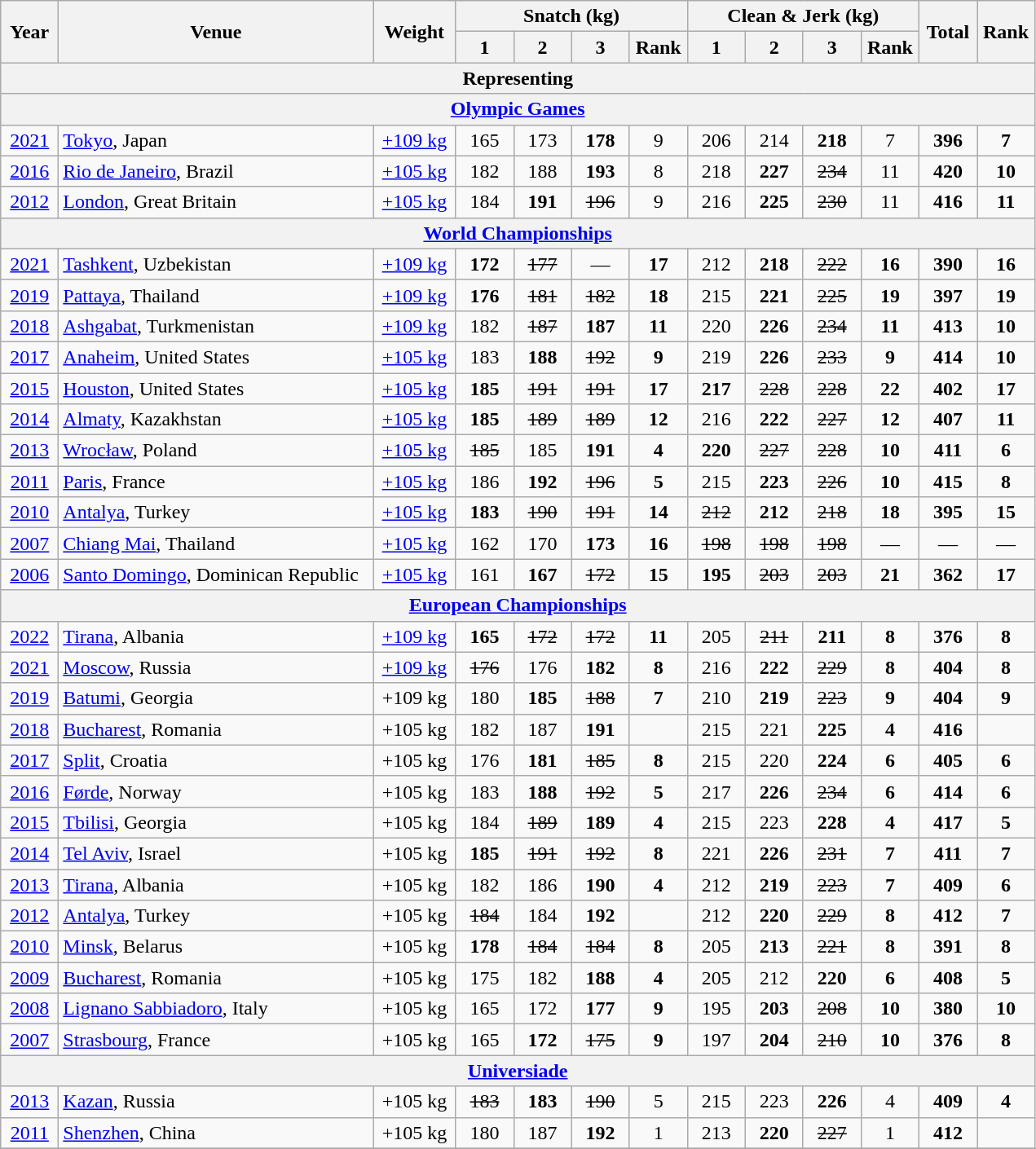<table class = "wikitable" style="text-align:center;">
<tr>
<th rowspan=2 width=40>Year</th>
<th rowspan=2 width=250>Venue</th>
<th rowspan=2 width=60>Weight</th>
<th colspan=4>Snatch (kg)</th>
<th colspan=4>Clean & Jerk (kg)</th>
<th rowspan=2 width=40>Total</th>
<th rowspan=2 width=40>Rank</th>
</tr>
<tr>
<th width=40>1</th>
<th width=40>2</th>
<th width=40>3</th>
<th width=40>Rank</th>
<th width=40>1</th>
<th width=40>2</th>
<th width=40>3</th>
<th width=40>Rank</th>
</tr>
<tr>
<th colspan=13>Representing </th>
</tr>
<tr>
<th colspan=13><a href='#'>Olympic Games</a></th>
</tr>
<tr>
<td><a href='#'>2021</a></td>
<td align=left> <a href='#'>Tokyo</a>, Japan</td>
<td><a href='#'>+109 kg</a></td>
<td>165</td>
<td>173</td>
<td><strong>178</strong></td>
<td>9</td>
<td>206</td>
<td>214</td>
<td><strong>218</strong></td>
<td>7</td>
<td><strong>396</strong></td>
<td><strong>7</strong></td>
</tr>
<tr>
<td><a href='#'>2016</a></td>
<td align=left> <a href='#'>Rio de Janeiro</a>, Brazil</td>
<td><a href='#'>+105 kg</a></td>
<td>182</td>
<td>188</td>
<td><strong>193</strong></td>
<td>8</td>
<td>218</td>
<td><strong>227</strong></td>
<td><s>234</s></td>
<td>11</td>
<td><strong>420</strong></td>
<td><strong>10</strong></td>
</tr>
<tr>
<td><a href='#'>2012</a></td>
<td align=left> <a href='#'>London</a>, Great Britain</td>
<td><a href='#'>+105 kg</a></td>
<td>184</td>
<td><strong>191</strong></td>
<td><s>196</s></td>
<td>9</td>
<td>216</td>
<td><strong>225</strong></td>
<td><s>230</s></td>
<td>11</td>
<td><strong>416</strong></td>
<td><strong>11</strong></td>
</tr>
<tr>
<th colspan=13><a href='#'>World Championships</a></th>
</tr>
<tr>
<td><a href='#'>2021</a></td>
<td align=left> <a href='#'>Tashkent</a>, Uzbekistan</td>
<td><a href='#'>+109 kg</a></td>
<td><strong>172</strong></td>
<td><s>177</s></td>
<td>—</td>
<td><strong>17</strong></td>
<td>212</td>
<td><strong>218</strong></td>
<td><s>222</s></td>
<td><strong>16</strong></td>
<td><strong>390</strong></td>
<td><strong>16</strong></td>
</tr>
<tr>
<td><a href='#'>2019</a></td>
<td align=left> <a href='#'>Pattaya</a>, Thailand</td>
<td><a href='#'>+109 kg</a></td>
<td><strong>176</strong></td>
<td><s>181</s></td>
<td><s>182</s></td>
<td><strong>18</strong></td>
<td>215</td>
<td><strong>221</strong></td>
<td><s>225</s></td>
<td><strong>19</strong></td>
<td><strong>397</strong></td>
<td><strong>19</strong></td>
</tr>
<tr>
<td><a href='#'>2018</a></td>
<td align=left> <a href='#'>Ashgabat</a>, Turkmenistan</td>
<td><a href='#'>+109 kg</a></td>
<td>182</td>
<td><s>187</s></td>
<td><strong>187</strong></td>
<td><strong>11</strong></td>
<td>220</td>
<td><strong>226</strong></td>
<td><s>234</s></td>
<td><strong>11</strong></td>
<td><strong>413</strong></td>
<td><strong>10</strong></td>
</tr>
<tr>
<td><a href='#'>2017</a></td>
<td align=left> <a href='#'>Anaheim</a>, United States</td>
<td><a href='#'>+105 kg</a></td>
<td>183</td>
<td><strong>188</strong></td>
<td><s>192</s></td>
<td><strong>9</strong></td>
<td>219</td>
<td><strong>226</strong></td>
<td><s>233</s></td>
<td><strong>9</strong></td>
<td><strong>414</strong></td>
<td><strong>10</strong></td>
</tr>
<tr>
<td><a href='#'>2015</a></td>
<td align=left> <a href='#'>Houston</a>, United States</td>
<td><a href='#'>+105 kg</a></td>
<td><strong>185</strong></td>
<td><s>191</s></td>
<td><s>191</s></td>
<td><strong>17</strong></td>
<td><strong>217</strong></td>
<td><s>228</s></td>
<td><s>228</s></td>
<td><strong>22</strong></td>
<td><strong>402</strong></td>
<td><strong>17</strong></td>
</tr>
<tr>
<td><a href='#'>2014</a></td>
<td align=left> <a href='#'>Almaty</a>, Kazakhstan</td>
<td><a href='#'>+105 kg</a></td>
<td><strong>185</strong></td>
<td><s>189</s></td>
<td><s>189</s></td>
<td><strong>12</strong></td>
<td>216</td>
<td><strong>222</strong></td>
<td><s>227</s></td>
<td><strong>12</strong></td>
<td><strong>407</strong></td>
<td><strong>11</strong></td>
</tr>
<tr>
<td><a href='#'>2013</a></td>
<td align=left> <a href='#'>Wrocław</a>, Poland</td>
<td><a href='#'>+105 kg</a></td>
<td><s>185</s></td>
<td>185</td>
<td><strong>191</strong></td>
<td><strong>4</strong></td>
<td><strong>220</strong></td>
<td><s>227</s></td>
<td><s>228</s></td>
<td><strong>10</strong></td>
<td><strong>411</strong></td>
<td><strong>6</strong></td>
</tr>
<tr>
<td><a href='#'>2011</a></td>
<td align=left> <a href='#'>Paris</a>, France</td>
<td><a href='#'>+105 kg</a></td>
<td>186</td>
<td><strong>192</strong></td>
<td><s>196</s></td>
<td><strong>5</strong></td>
<td>215</td>
<td><strong>223</strong></td>
<td><s>226</s></td>
<td><strong>10</strong></td>
<td><strong>415</strong></td>
<td><strong>8</strong></td>
</tr>
<tr>
<td><a href='#'>2010</a></td>
<td align=left> <a href='#'>Antalya</a>, Turkey</td>
<td><a href='#'>+105 kg</a></td>
<td><strong>183</strong></td>
<td><s>190</s></td>
<td><s>191</s></td>
<td><strong>14</strong></td>
<td><s>212</s></td>
<td><strong>212</strong></td>
<td><s>218</s></td>
<td><strong>18</strong></td>
<td><strong>395</strong></td>
<td><strong>15</strong></td>
</tr>
<tr>
<td><a href='#'>2007</a></td>
<td align=left> <a href='#'>Chiang Mai</a>, Thailand</td>
<td><a href='#'>+105 kg</a></td>
<td>162</td>
<td>170</td>
<td><strong>173</strong></td>
<td><strong>16</strong></td>
<td><s>198</s></td>
<td><s>198</s></td>
<td><s>198</s></td>
<td>—</td>
<td>—</td>
<td>—</td>
</tr>
<tr>
<td><a href='#'>2006</a></td>
<td align=left> <a href='#'>Santo Domingo</a>, Dominican Republic</td>
<td><a href='#'>+105 kg</a></td>
<td>161</td>
<td><strong>167</strong></td>
<td><s>172</s></td>
<td><strong>15</strong></td>
<td><strong>195</strong></td>
<td><s>203</s></td>
<td><s>203</s></td>
<td><strong>21</strong></td>
<td><strong>362</strong></td>
<td><strong>17</strong></td>
</tr>
<tr>
<th colspan=13><a href='#'>European Championships</a></th>
</tr>
<tr>
<td><a href='#'>2022</a></td>
<td align=left> <a href='#'>Tirana</a>, Albania</td>
<td><a href='#'>+109 kg</a></td>
<td><strong>165</strong></td>
<td><s>172</s></td>
<td><s>172</s></td>
<td><strong>11</strong></td>
<td>205</td>
<td><s>211</s></td>
<td><strong>211</strong></td>
<td><strong>8</strong></td>
<td><strong>376</strong></td>
<td><strong>8</strong></td>
</tr>
<tr>
<td><a href='#'>2021</a></td>
<td align=left> <a href='#'>Moscow</a>, Russia</td>
<td><a href='#'>+109 kg</a></td>
<td><s>176</s></td>
<td>176</td>
<td><strong>182</strong></td>
<td><strong>8</strong></td>
<td>216</td>
<td><strong>222</strong></td>
<td><s>229</s></td>
<td><strong>8</strong></td>
<td><strong>404</strong></td>
<td><strong>8</strong></td>
</tr>
<tr>
<td><a href='#'>2019</a></td>
<td align=left> <a href='#'>Batumi</a>, Georgia</td>
<td>+109 kg</td>
<td>180</td>
<td><strong>185</strong></td>
<td><s>188</s></td>
<td><strong>7</strong></td>
<td>210</td>
<td><strong>219</strong></td>
<td><s>223</s></td>
<td><strong>9</strong></td>
<td><strong>404</strong></td>
<td><strong>9</strong></td>
</tr>
<tr>
<td><a href='#'>2018</a></td>
<td align=left> <a href='#'>Bucharest</a>, Romania</td>
<td>+105 kg</td>
<td>182</td>
<td>187</td>
<td><strong>191</strong></td>
<td><strong></strong></td>
<td>215</td>
<td>221</td>
<td><strong>225</strong></td>
<td><strong>4</strong></td>
<td><strong>416</strong></td>
<td><strong></strong></td>
</tr>
<tr>
<td><a href='#'>2017</a></td>
<td align=left> <a href='#'>Split</a>, Croatia</td>
<td>+105 kg</td>
<td>176</td>
<td><strong>181</strong></td>
<td><s>185</s></td>
<td><strong>8</strong></td>
<td>215</td>
<td>220</td>
<td><strong>224</strong></td>
<td><strong>6</strong></td>
<td><strong>405</strong></td>
<td><strong>6</strong></td>
</tr>
<tr>
<td><a href='#'>2016</a></td>
<td align=left> <a href='#'>Førde</a>, Norway</td>
<td>+105 kg</td>
<td>183</td>
<td><strong>188</strong></td>
<td><s>192</s></td>
<td><strong>5</strong></td>
<td>217</td>
<td><strong>226</strong></td>
<td><s>234</s></td>
<td><strong>6</strong></td>
<td><strong>414</strong></td>
<td><strong>6</strong></td>
</tr>
<tr>
<td><a href='#'>2015</a></td>
<td align=left> <a href='#'>Tbilisi</a>, Georgia</td>
<td>+105 kg</td>
<td>184</td>
<td><s>189</s></td>
<td><strong>189</strong></td>
<td><strong>4</strong></td>
<td>215</td>
<td>223</td>
<td><strong>228</strong></td>
<td><strong>4</strong></td>
<td><strong>417</strong></td>
<td><strong>5</strong></td>
</tr>
<tr>
<td><a href='#'>2014</a></td>
<td align=left> <a href='#'>Tel Aviv</a>, Israel</td>
<td>+105 kg</td>
<td><strong>185</strong></td>
<td><s>191</s></td>
<td><s>192</s></td>
<td><strong>8</strong></td>
<td>221</td>
<td><strong>226</strong></td>
<td><s>231</s></td>
<td><strong>7</strong></td>
<td><strong>411</strong></td>
<td><strong>7</strong></td>
</tr>
<tr>
<td><a href='#'>2013</a></td>
<td align=left> <a href='#'>Tirana</a>, Albania</td>
<td>+105 kg</td>
<td>182</td>
<td>186</td>
<td><strong>190</strong></td>
<td><strong>4</strong></td>
<td>212</td>
<td><strong>219</strong></td>
<td><s>223</s></td>
<td><strong>7</strong></td>
<td><strong>409</strong></td>
<td><strong>6</strong></td>
</tr>
<tr>
<td><a href='#'>2012</a></td>
<td align=left> <a href='#'>Antalya</a>, Turkey</td>
<td>+105 kg</td>
<td><s>184</s></td>
<td>184</td>
<td><strong>192</strong></td>
<td><strong></strong></td>
<td>212</td>
<td><strong>220</strong></td>
<td><s>229</s></td>
<td><strong>8</strong></td>
<td><strong>412</strong></td>
<td><strong>7</strong></td>
</tr>
<tr>
<td><a href='#'>2010</a></td>
<td align=left> <a href='#'>Minsk</a>, Belarus</td>
<td>+105 kg</td>
<td><strong>178</strong></td>
<td><s>184</s></td>
<td><s>184</s></td>
<td><strong>8</strong></td>
<td>205</td>
<td><strong>213</strong></td>
<td><s>221</s></td>
<td><strong>8</strong></td>
<td><strong>391</strong></td>
<td><strong>8</strong></td>
</tr>
<tr>
<td><a href='#'>2009</a></td>
<td align=left> <a href='#'>Bucharest</a>, Romania</td>
<td>+105 kg</td>
<td>175</td>
<td>182</td>
<td><strong>188</strong></td>
<td><strong>4</strong></td>
<td>205</td>
<td>212</td>
<td><strong>220</strong></td>
<td><strong>6</strong></td>
<td><strong>408</strong></td>
<td><strong>5</strong></td>
</tr>
<tr>
<td><a href='#'>2008</a></td>
<td align=left> <a href='#'>Lignano Sabbiadoro</a>, Italy</td>
<td>+105 kg</td>
<td>165</td>
<td>172</td>
<td><strong>177</strong></td>
<td><strong>9</strong></td>
<td>195</td>
<td><strong>203</strong></td>
<td><s>208</s></td>
<td><strong>10</strong></td>
<td><strong>380</strong></td>
<td><strong>10</strong></td>
</tr>
<tr>
<td><a href='#'>2007</a></td>
<td align=left> <a href='#'>Strasbourg</a>, France</td>
<td>+105 kg</td>
<td>165</td>
<td><strong>172</strong></td>
<td><s>175</s></td>
<td><strong>9</strong></td>
<td>197</td>
<td><strong>204</strong></td>
<td><s>210</s></td>
<td><strong>10</strong></td>
<td><strong>376</strong></td>
<td><strong>8</strong></td>
</tr>
<tr>
<th colspan=13><a href='#'>Universiade</a></th>
</tr>
<tr>
<td><a href='#'>2013</a></td>
<td align=left> <a href='#'>Kazan</a>, Russia</td>
<td>+105 kg</td>
<td><s>183</s></td>
<td><strong>183</strong></td>
<td><s>190</s></td>
<td>5</td>
<td>215</td>
<td>223</td>
<td><strong>226</strong></td>
<td>4</td>
<td><strong>409</strong></td>
<td><strong>4</strong></td>
</tr>
<tr>
<td><a href='#'>2011</a></td>
<td align=left> <a href='#'>Shenzhen</a>, China</td>
<td>+105 kg</td>
<td>180</td>
<td>187</td>
<td><strong>192</strong></td>
<td>1</td>
<td>213</td>
<td><strong>220</strong></td>
<td><s>227</s></td>
<td>1</td>
<td><strong>412</strong></td>
<td><strong></strong></td>
</tr>
<tr>
</tr>
</table>
